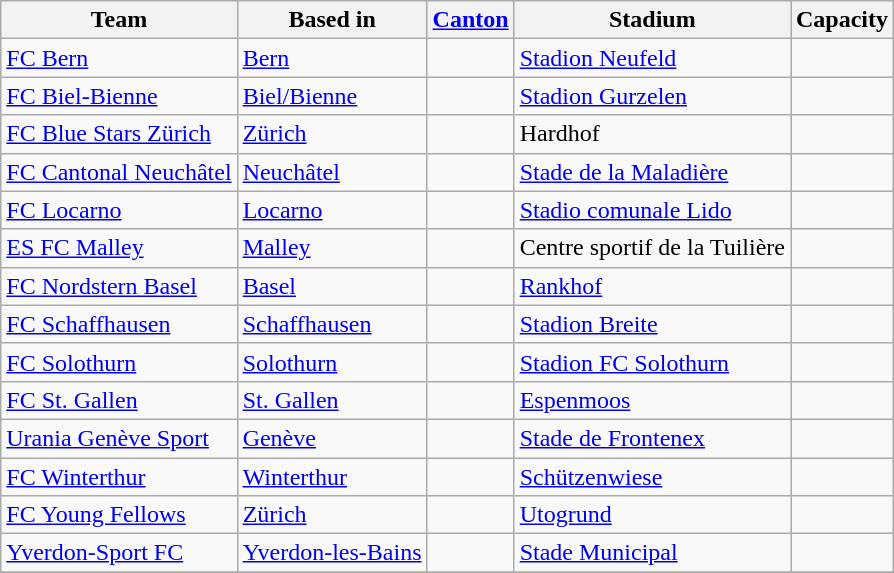<table class="wikitable sortable" style="text-align: left;">
<tr>
<th>Team</th>
<th>Based in</th>
<th><a href='#'>Canton</a></th>
<th>Stadium</th>
<th>Capacity</th>
</tr>
<tr>
<td><a href='#'>FC Bern</a></td>
<td><a href='#'>Bern</a></td>
<td></td>
<td><a href='#'>Stadion Neufeld</a></td>
<td></td>
</tr>
<tr>
<td><a href='#'>FC Biel-Bienne</a></td>
<td><a href='#'>Biel/Bienne</a></td>
<td></td>
<td><a href='#'>Stadion Gurzelen</a></td>
<td></td>
</tr>
<tr>
<td><a href='#'>FC Blue Stars Zürich</a></td>
<td><a href='#'>Zürich</a></td>
<td></td>
<td>Hardhof</td>
<td></td>
</tr>
<tr>
<td><a href='#'>FC Cantonal Neuchâtel</a></td>
<td><a href='#'>Neuchâtel</a></td>
<td></td>
<td><a href='#'>Stade de la Maladière</a></td>
<td></td>
</tr>
<tr>
<td><a href='#'>FC Locarno</a></td>
<td><a href='#'>Locarno</a></td>
<td></td>
<td><a href='#'>Stadio comunale Lido</a></td>
<td></td>
</tr>
<tr>
<td><a href='#'>ES FC Malley</a></td>
<td><a href='#'>Malley</a></td>
<td></td>
<td>Centre sportif de la Tuilière</td>
<td></td>
</tr>
<tr>
<td><a href='#'>FC Nordstern Basel</a></td>
<td><a href='#'>Basel</a></td>
<td></td>
<td><a href='#'>Rankhof</a></td>
<td></td>
</tr>
<tr>
<td><a href='#'>FC Schaffhausen</a></td>
<td><a href='#'>Schaffhausen</a></td>
<td></td>
<td><a href='#'>Stadion Breite</a></td>
<td></td>
</tr>
<tr>
<td><a href='#'>FC Solothurn</a></td>
<td><a href='#'>Solothurn</a></td>
<td></td>
<td><a href='#'>Stadion FC Solothurn</a></td>
<td></td>
</tr>
<tr>
<td><a href='#'>FC St. Gallen</a></td>
<td><a href='#'>St. Gallen</a></td>
<td></td>
<td><a href='#'>Espenmoos</a></td>
<td></td>
</tr>
<tr>
<td><a href='#'>Urania Genève Sport</a></td>
<td><a href='#'>Genève</a></td>
<td></td>
<td><a href='#'>Stade de Frontenex</a></td>
<td></td>
</tr>
<tr>
<td><a href='#'>FC Winterthur</a></td>
<td><a href='#'>Winterthur</a></td>
<td></td>
<td><a href='#'>Schützenwiese</a></td>
<td></td>
</tr>
<tr>
<td><a href='#'>FC Young Fellows</a></td>
<td><a href='#'>Zürich</a></td>
<td></td>
<td><a href='#'>Utogrund</a></td>
<td></td>
</tr>
<tr>
<td><a href='#'>Yverdon-Sport FC</a></td>
<td><a href='#'>Yverdon-les-Bains</a></td>
<td></td>
<td><a href='#'>Stade Municipal</a></td>
<td></td>
</tr>
<tr>
</tr>
</table>
